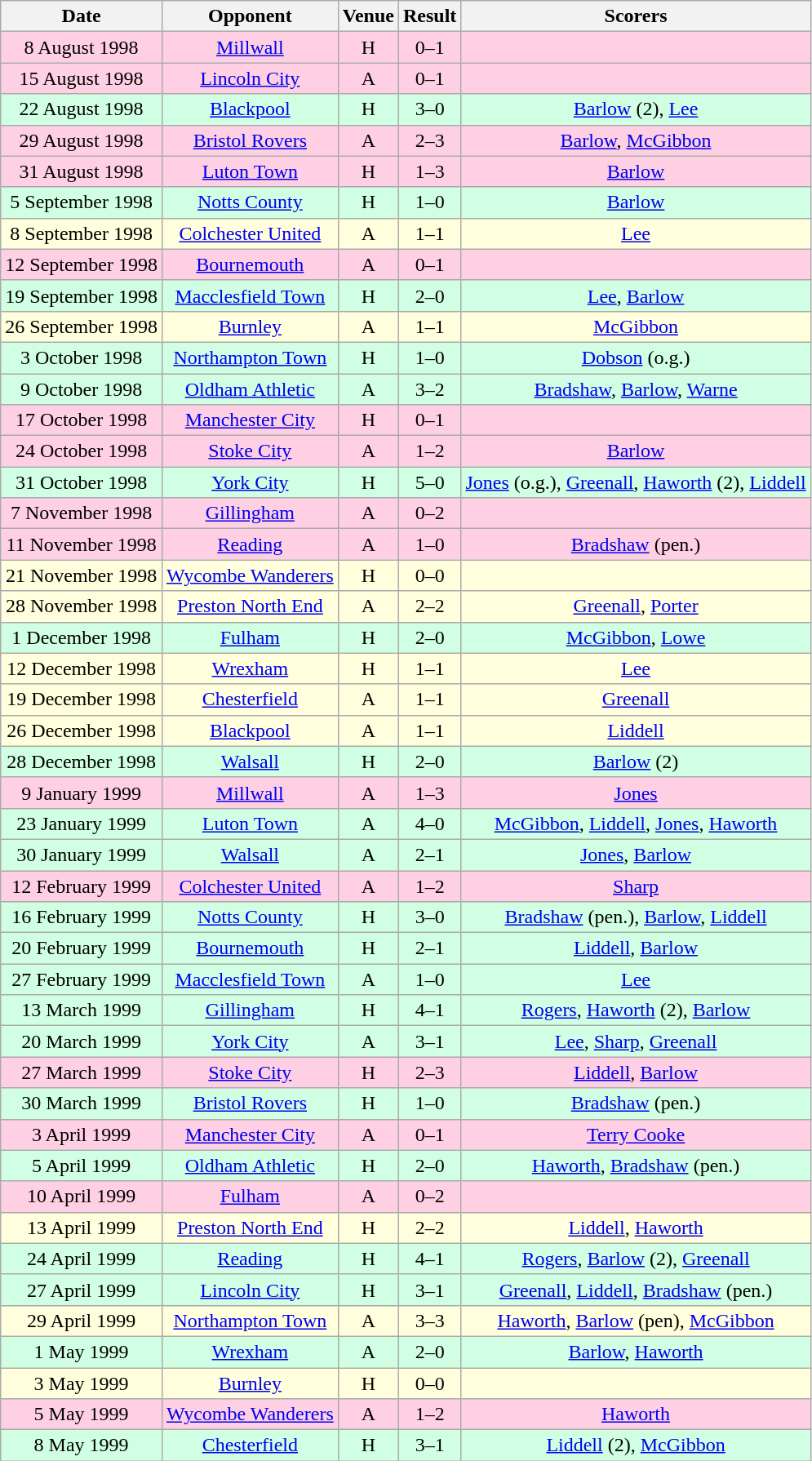<table class="wikitable sortable" style="font-size:100%; text-align:center">
<tr>
<th>Date</th>
<th>Opponent</th>
<th>Venue</th>
<th>Result</th>
<th>Scorers</th>
</tr>
<tr style="background-color: #ffd0e3;">
<td>8 August 1998</td>
<td><a href='#'>Millwall</a></td>
<td>H</td>
<td>0–1</td>
<td></td>
</tr>
<tr style="background-color: #ffd0e3;">
<td>15 August 1998</td>
<td><a href='#'>Lincoln City</a></td>
<td>A</td>
<td>0–1</td>
<td></td>
</tr>
<tr style="background-color: #d0ffe3;">
<td>22 August 1998</td>
<td><a href='#'>Blackpool</a></td>
<td>H</td>
<td>3–0</td>
<td><a href='#'>Barlow</a> (2), <a href='#'>Lee</a></td>
</tr>
<tr style="background-color: #ffd0e3;">
<td>29 August 1998</td>
<td><a href='#'>Bristol Rovers</a></td>
<td>A</td>
<td>2–3</td>
<td><a href='#'>Barlow</a>, <a href='#'>McGibbon</a></td>
</tr>
<tr style="background-color: #ffd0e3;">
<td>31 August 1998</td>
<td><a href='#'>Luton Town</a></td>
<td>H</td>
<td>1–3</td>
<td><a href='#'>Barlow</a></td>
</tr>
<tr style="background-color: #d0ffe3;">
<td>5 September 1998</td>
<td><a href='#'>Notts County</a></td>
<td>H</td>
<td>1–0</td>
<td><a href='#'>Barlow</a></td>
</tr>
<tr style="background-color: #ffffdd;">
<td>8 September 1998</td>
<td><a href='#'>Colchester United</a></td>
<td>A</td>
<td>1–1</td>
<td><a href='#'>Lee</a></td>
</tr>
<tr style="background-color: #ffd0e3;">
<td>12 September 1998</td>
<td><a href='#'>Bournemouth</a></td>
<td>A</td>
<td>0–1</td>
<td></td>
</tr>
<tr style="background-color: #d0ffe3;">
<td>19 September 1998</td>
<td><a href='#'>Macclesfield Town</a></td>
<td>H</td>
<td>2–0</td>
<td><a href='#'>Lee</a>, <a href='#'>Barlow</a></td>
</tr>
<tr style="background-color: #ffffdd;">
<td>26 September 1998</td>
<td><a href='#'>Burnley</a></td>
<td>A</td>
<td>1–1</td>
<td><a href='#'>McGibbon</a></td>
</tr>
<tr style="background-color: #d0ffe3;">
<td>3 October 1998</td>
<td><a href='#'>Northampton Town</a></td>
<td>H</td>
<td>1–0</td>
<td><a href='#'>Dobson</a> (o.g.)</td>
</tr>
<tr style="background-color: #d0ffe3;">
<td>9 October 1998</td>
<td><a href='#'>Oldham Athletic</a></td>
<td>A</td>
<td>3–2</td>
<td><a href='#'>Bradshaw</a>, <a href='#'>Barlow</a>, <a href='#'>Warne</a></td>
</tr>
<tr style="background-color: #ffd0e3;">
<td>17 October 1998</td>
<td><a href='#'>Manchester City</a></td>
<td>H</td>
<td>0–1</td>
<td></td>
</tr>
<tr style="background-color: #ffd0e3;">
<td>24 October 1998</td>
<td><a href='#'>Stoke City</a></td>
<td>A</td>
<td>1–2</td>
<td><a href='#'>Barlow</a></td>
</tr>
<tr style="background-color: #d0ffe3;">
<td>31 October 1998</td>
<td><a href='#'>York City</a></td>
<td>H</td>
<td>5–0</td>
<td><a href='#'>Jones</a> (o.g.), <a href='#'>Greenall</a>, <a href='#'>Haworth</a> (2), <a href='#'>Liddell</a></td>
</tr>
<tr style="background-color: #ffd0e3;">
<td>7 November 1998</td>
<td><a href='#'>Gillingham</a></td>
<td>A</td>
<td>0–2</td>
<td></td>
</tr>
<tr style="background-color: #ffd0e3;">
<td>11 November 1998</td>
<td><a href='#'>Reading</a></td>
<td>A</td>
<td>1–0</td>
<td><a href='#'>Bradshaw</a> (pen.)</td>
</tr>
<tr style="background-color: #ffffdd;">
<td>21 November 1998</td>
<td><a href='#'>Wycombe Wanderers</a></td>
<td>H</td>
<td>0–0</td>
<td></td>
</tr>
<tr style="background-color: #ffffdd;">
<td>28 November 1998</td>
<td><a href='#'>Preston North End</a></td>
<td>A</td>
<td>2–2</td>
<td><a href='#'>Greenall</a>, <a href='#'>Porter</a></td>
</tr>
<tr style="background-color: #d0ffe3;">
<td>1 December 1998</td>
<td><a href='#'>Fulham</a></td>
<td>H</td>
<td>2–0</td>
<td><a href='#'>McGibbon</a>, <a href='#'>Lowe</a></td>
</tr>
<tr style="background-color: #ffffdd;">
<td>12 December 1998</td>
<td><a href='#'>Wrexham</a></td>
<td>H</td>
<td>1–1</td>
<td><a href='#'>Lee</a></td>
</tr>
<tr style="background-color: #ffffdd;">
<td>19 December 1998</td>
<td><a href='#'>Chesterfield</a></td>
<td>A</td>
<td>1–1</td>
<td><a href='#'>Greenall</a></td>
</tr>
<tr style="background-color: #ffffdd;">
<td>26 December 1998</td>
<td><a href='#'>Blackpool</a></td>
<td>A</td>
<td>1–1</td>
<td><a href='#'>Liddell</a></td>
</tr>
<tr style="background-color: #d0ffe3;">
<td>28 December 1998</td>
<td><a href='#'>Walsall</a></td>
<td>H</td>
<td>2–0</td>
<td><a href='#'>Barlow</a> (2)</td>
</tr>
<tr style="background-color: #ffd0e3;">
<td>9 January 1999</td>
<td><a href='#'>Millwall</a></td>
<td>A</td>
<td>1–3</td>
<td><a href='#'>Jones</a></td>
</tr>
<tr style="background-color: #d0ffe3;">
<td>23 January 1999</td>
<td><a href='#'>Luton Town</a></td>
<td>A</td>
<td>4–0</td>
<td><a href='#'>McGibbon</a>, <a href='#'>Liddell</a>, <a href='#'>Jones</a>, <a href='#'>Haworth</a></td>
</tr>
<tr style="background-color: #d0ffe3;">
<td>30 January 1999</td>
<td><a href='#'>Walsall</a></td>
<td>A</td>
<td>2–1</td>
<td><a href='#'>Jones</a>, <a href='#'>Barlow</a></td>
</tr>
<tr style="background-color: #ffd0e3;">
<td>12 February 1999</td>
<td><a href='#'>Colchester United</a></td>
<td>A</td>
<td>1–2</td>
<td><a href='#'>Sharp</a></td>
</tr>
<tr style="background-color: #d0ffe3;">
<td>16 February 1999</td>
<td><a href='#'>Notts County</a></td>
<td>H</td>
<td>3–0</td>
<td><a href='#'>Bradshaw</a> (pen.), <a href='#'>Barlow</a>, <a href='#'>Liddell</a></td>
</tr>
<tr style="background-color: #d0ffe3;">
<td>20 February 1999</td>
<td><a href='#'>Bournemouth</a></td>
<td>H</td>
<td>2–1</td>
<td><a href='#'>Liddell</a>, <a href='#'>Barlow</a></td>
</tr>
<tr style="background-color: #d0ffe3;">
<td>27 February 1999</td>
<td><a href='#'>Macclesfield Town</a></td>
<td>A</td>
<td>1–0</td>
<td><a href='#'>Lee</a></td>
</tr>
<tr style="background-color: #d0ffe3;">
<td>13 March 1999</td>
<td><a href='#'>Gillingham</a></td>
<td>H</td>
<td>4–1</td>
<td><a href='#'>Rogers</a>, <a href='#'>Haworth</a> (2), <a href='#'>Barlow</a></td>
</tr>
<tr style="background-color: #d0ffe3;">
<td>20 March 1999</td>
<td><a href='#'>York City</a></td>
<td>A</td>
<td>3–1</td>
<td><a href='#'>Lee</a>, <a href='#'>Sharp</a>, <a href='#'>Greenall</a></td>
</tr>
<tr style="background-color: #ffd0e3;">
<td>27 March 1999</td>
<td><a href='#'>Stoke City</a></td>
<td>H</td>
<td>2–3</td>
<td><a href='#'>Liddell</a>, <a href='#'>Barlow</a></td>
</tr>
<tr style="background-color: #d0ffe3;">
<td>30 March 1999</td>
<td><a href='#'>Bristol Rovers</a></td>
<td>H</td>
<td>1–0</td>
<td><a href='#'>Bradshaw</a> (pen.)</td>
</tr>
<tr style="background-color: #ffd0e3;">
<td>3 April 1999</td>
<td><a href='#'>Manchester City</a></td>
<td>A</td>
<td>0–1</td>
<td><a href='#'>Terry Cooke</a></td>
</tr>
<tr style="background-color: #d0ffe3;">
<td>5 April 1999</td>
<td><a href='#'>Oldham Athletic</a></td>
<td>H</td>
<td>2–0</td>
<td><a href='#'>Haworth</a>, <a href='#'>Bradshaw</a> (pen.)</td>
</tr>
<tr style="background-color: #ffd0e3;">
<td>10 April 1999</td>
<td><a href='#'>Fulham</a></td>
<td>A</td>
<td>0–2</td>
<td></td>
</tr>
<tr style="background-color: #ffffdd;">
<td>13 April 1999</td>
<td><a href='#'>Preston North End</a></td>
<td>H</td>
<td>2–2</td>
<td><a href='#'>Liddell</a>, <a href='#'>Haworth</a></td>
</tr>
<tr style="background-color: #d0ffe3;">
<td>24 April 1999</td>
<td><a href='#'>Reading</a></td>
<td>H</td>
<td>4–1</td>
<td><a href='#'>Rogers</a>, <a href='#'>Barlow</a> (2), <a href='#'>Greenall</a></td>
</tr>
<tr style="background-color: #d0ffe3;">
<td>27 April 1999</td>
<td><a href='#'>Lincoln City</a></td>
<td>H</td>
<td>3–1</td>
<td><a href='#'>Greenall</a>, <a href='#'>Liddell</a>, <a href='#'>Bradshaw</a> (pen.)</td>
</tr>
<tr style="background-color: #ffffdd;">
<td>29 April 1999</td>
<td><a href='#'>Northampton Town</a></td>
<td>A</td>
<td>3–3</td>
<td><a href='#'>Haworth</a>, <a href='#'>Barlow</a> (pen), <a href='#'>McGibbon</a></td>
</tr>
<tr style="background-color: #d0ffe3;">
<td>1 May 1999</td>
<td><a href='#'>Wrexham</a></td>
<td>A</td>
<td>2–0</td>
<td><a href='#'>Barlow</a>, <a href='#'>Haworth</a></td>
</tr>
<tr style="background-color: #ffffdd;">
<td>3 May 1999</td>
<td><a href='#'>Burnley</a></td>
<td>H</td>
<td>0–0</td>
<td></td>
</tr>
<tr style="background-color: #ffd0e3;">
<td>5 May 1999</td>
<td><a href='#'>Wycombe Wanderers</a></td>
<td>A</td>
<td>1–2</td>
<td><a href='#'>Haworth</a></td>
</tr>
<tr style="background-color: #d0ffe3;">
<td>8 May 1999</td>
<td><a href='#'>Chesterfield</a></td>
<td>H</td>
<td>3–1</td>
<td><a href='#'>Liddell</a> (2), <a href='#'>McGibbon</a></td>
</tr>
</table>
